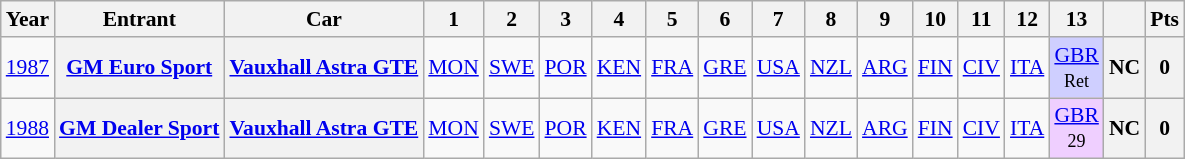<table class="wikitable" style="text-align:center; font-size:90%;">
<tr>
<th>Year</th>
<th>Entrant</th>
<th>Car</th>
<th>1</th>
<th>2</th>
<th>3</th>
<th>4</th>
<th>5</th>
<th>6</th>
<th>7</th>
<th>8</th>
<th>9</th>
<th>10</th>
<th>11</th>
<th>12</th>
<th>13</th>
<th></th>
<th>Pts</th>
</tr>
<tr>
<td><a href='#'>1987</a></td>
<th><a href='#'>GM Euro Sport</a></th>
<th><a href='#'>Vauxhall Astra GTE</a></th>
<td><a href='#'>MON</a></td>
<td><a href='#'>SWE</a></td>
<td><a href='#'>POR</a></td>
<td><a href='#'>KEN</a></td>
<td><a href='#'>FRA</a></td>
<td><a href='#'>GRE</a></td>
<td><a href='#'>USA</a></td>
<td><a href='#'>NZL</a></td>
<td><a href='#'>ARG</a></td>
<td><a href='#'>FIN</a></td>
<td><a href='#'>CIV</a></td>
<td><a href='#'>ITA</a></td>
<td style="background:#CFCFFF;"><a href='#'>GBR</a><br><small>Ret</small></td>
<th>NC</th>
<th>0</th>
</tr>
<tr>
<td><a href='#'>1988</a></td>
<th><a href='#'>GM Dealer Sport</a></th>
<th><a href='#'>Vauxhall Astra GTE</a></th>
<td><a href='#'>MON</a></td>
<td><a href='#'>SWE</a></td>
<td><a href='#'>POR</a></td>
<td><a href='#'>KEN</a></td>
<td><a href='#'>FRA</a></td>
<td><a href='#'>GRE</a></td>
<td><a href='#'>USA</a></td>
<td><a href='#'>NZL</a></td>
<td><a href='#'>ARG</a></td>
<td><a href='#'>FIN</a></td>
<td><a href='#'>CIV</a></td>
<td><a href='#'>ITA</a></td>
<td style="background:#EFCFFF;"><a href='#'>GBR</a><br><small>29</small></td>
<th>NC</th>
<th>0</th>
</tr>
</table>
